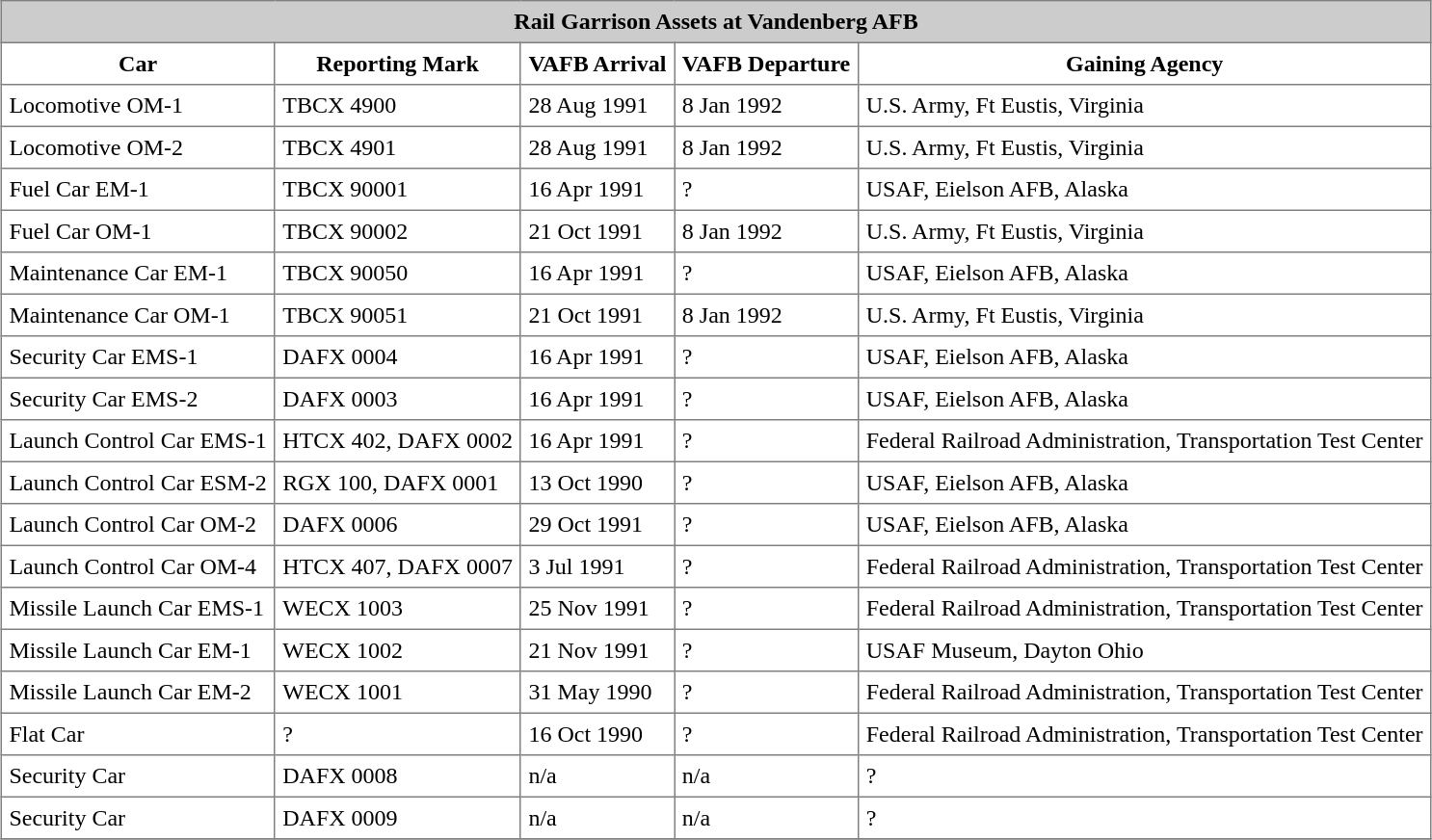<table border=1 style="border-collapse: collapse;" align=center cellpadding=5px>
<tr style="background:#cccccc;">
<td colspan="6"  align="center"><strong>Rail Garrison Assets at Vandenberg AFB</strong></td>
</tr>
<tr>
<th>Car</th>
<th>Reporting Mark</th>
<th>VAFB Arrival</th>
<th>VAFB Departure</th>
<th>Gaining Agency</th>
</tr>
<tr>
<td>Locomotive OM-1</td>
<td>TBCX 4900</td>
<td>28 Aug 1991</td>
<td>8 Jan 1992</td>
<td>U.S. Army, Ft Eustis, Virginia</td>
</tr>
<tr>
<td>Locomotive OM-2</td>
<td>TBCX 4901</td>
<td>28 Aug 1991</td>
<td>8 Jan 1992</td>
<td>U.S. Army, Ft Eustis, Virginia</td>
</tr>
<tr>
<td>Fuel Car EM-1</td>
<td>TBCX 90001</td>
<td>16 Apr 1991</td>
<td>?</td>
<td>USAF, Eielson AFB, Alaska</td>
</tr>
<tr>
<td>Fuel Car OM-1</td>
<td>TBCX 90002</td>
<td>21 Oct 1991</td>
<td>8 Jan 1992</td>
<td>U.S. Army, Ft Eustis, Virginia</td>
</tr>
<tr>
<td>Maintenance Car EM-1</td>
<td>TBCX 90050</td>
<td>16 Apr 1991</td>
<td>?</td>
<td>USAF, Eielson AFB, Alaska</td>
</tr>
<tr>
<td>Maintenance Car OM-1</td>
<td>TBCX 90051</td>
<td>21 Oct 1991</td>
<td>8 Jan 1992</td>
<td>U.S. Army, Ft Eustis, Virginia</td>
</tr>
<tr>
<td>Security Car EMS-1</td>
<td>DAFX 0004</td>
<td>16 Apr 1991</td>
<td>?</td>
<td>USAF, Eielson AFB, Alaska</td>
</tr>
<tr>
<td>Security Car EMS-2</td>
<td>DAFX 0003</td>
<td>16 Apr 1991</td>
<td>?</td>
<td>USAF, Eielson AFB, Alaska</td>
</tr>
<tr>
<td>Launch Control Car EMS-1</td>
<td>HTCX 402, DAFX 0002</td>
<td>16 Apr 1991</td>
<td>?</td>
<td>Federal Railroad Administration, Transportation Test Center</td>
</tr>
<tr>
<td>Launch Control Car ESM-2</td>
<td>RGX 100, DAFX 0001</td>
<td>13 Oct 1990</td>
<td>?</td>
<td>USAF, Eielson AFB, Alaska</td>
</tr>
<tr>
<td>Launch Control Car OM-2</td>
<td>DAFX 0006</td>
<td>29 Oct 1991</td>
<td>?</td>
<td>USAF, Eielson AFB, Alaska</td>
</tr>
<tr>
<td>Launch Control Car OM-4</td>
<td>HTCX 407, DAFX 0007</td>
<td>3 Jul 1991</td>
<td>?</td>
<td>Federal Railroad Administration, Transportation Test Center</td>
</tr>
<tr>
<td>Missile Launch Car EMS-1</td>
<td>WECX 1003</td>
<td>25 Nov 1991</td>
<td>?</td>
<td>Federal Railroad Administration, Transportation Test Center</td>
</tr>
<tr>
<td>Missile Launch Car EM-1</td>
<td>WECX 1002</td>
<td>21 Nov 1991</td>
<td>?</td>
<td>USAF Museum, Dayton Ohio</td>
</tr>
<tr>
<td>Missile Launch Car EM-2</td>
<td>WECX 1001</td>
<td>31 May 1990</td>
<td>?</td>
<td>Federal Railroad Administration, Transportation Test Center</td>
</tr>
<tr>
<td>Flat Car</td>
<td>?</td>
<td>16 Oct 1990</td>
<td>?</td>
<td>Federal Railroad Administration, Transportation Test Center</td>
</tr>
<tr>
<td>Security Car</td>
<td>DAFX 0008</td>
<td>n/a</td>
<td>n/a</td>
<td>?</td>
</tr>
<tr>
<td>Security Car</td>
<td>DAFX 0009</td>
<td>n/a</td>
<td>n/a</td>
<td>?</td>
</tr>
<tr>
</tr>
</table>
